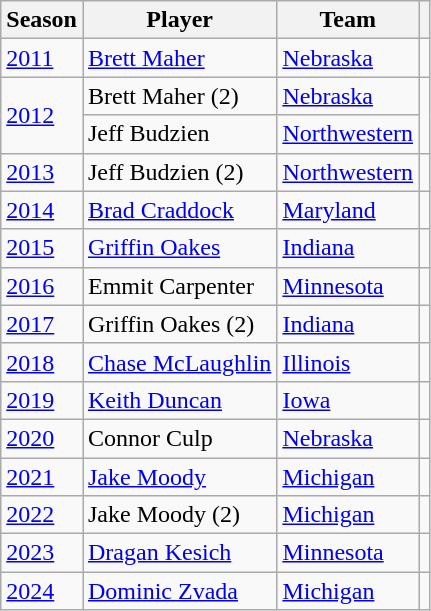<table class="wikitable sortable">
<tr>
<th>Season</th>
<th>Player</th>
<th>Team</th>
<th></th>
</tr>
<tr>
<td><a href='#'>2011</a></td>
<td><a href='#'>Brett Maher</a></td>
<td><a href='#'>Nebraska</a></td>
<td></td>
</tr>
<tr>
<td rowspan="2"><a href='#'>2012</a></td>
<td>Brett Maher (2)</td>
<td><a href='#'>Nebraska</a></td>
<td rowspan="2"></td>
</tr>
<tr>
<td>Jeff Budzien</td>
<td><a href='#'>Northwestern</a></td>
</tr>
<tr>
<td><a href='#'>2013</a></td>
<td>Jeff Budzien (2)</td>
<td><a href='#'>Northwestern</a></td>
<td></td>
</tr>
<tr>
<td><a href='#'>2014</a></td>
<td><a href='#'>Brad Craddock</a></td>
<td><a href='#'>Maryland</a></td>
<td></td>
</tr>
<tr>
<td><a href='#'>2015</a></td>
<td><a href='#'>Griffin Oakes</a></td>
<td><a href='#'>Indiana</a></td>
<td></td>
</tr>
<tr>
<td><a href='#'>2016</a></td>
<td>Emmit Carpenter</td>
<td><a href='#'>Minnesota</a></td>
<td></td>
</tr>
<tr>
<td><a href='#'>2017</a></td>
<td>Griffin Oakes (2)</td>
<td><a href='#'>Indiana</a></td>
<td></td>
</tr>
<tr>
<td><a href='#'>2018</a></td>
<td><a href='#'>Chase McLaughlin</a></td>
<td><a href='#'>Illinois</a></td>
<td></td>
</tr>
<tr>
<td><a href='#'>2019</a></td>
<td><a href='#'>Keith Duncan</a></td>
<td><a href='#'>Iowa</a></td>
<td></td>
</tr>
<tr>
<td><a href='#'>2020</a></td>
<td>Connor Culp</td>
<td><a href='#'>Nebraska</a></td>
<td></td>
</tr>
<tr>
<td><a href='#'>2021</a></td>
<td><a href='#'>Jake Moody</a></td>
<td><a href='#'>Michigan</a></td>
<td></td>
</tr>
<tr>
<td><a href='#'>2022</a></td>
<td>Jake Moody (2)</td>
<td><a href='#'>Michigan</a></td>
<td></td>
</tr>
<tr>
<td><a href='#'>2023</a></td>
<td><a href='#'>Dragan Kesich</a></td>
<td><a href='#'>Minnesota</a></td>
<td></td>
</tr>
<tr>
<td><a href='#'>2024</a></td>
<td><a href='#'>Dominic Zvada</a></td>
<td><a href='#'>Michigan</a></td>
<td></td>
</tr>
</table>
